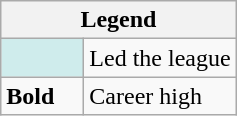<table class="wikitable mw-collapsible mw-collapsed">
<tr>
<th colspan="2">Legend</th>
</tr>
<tr>
<td style="background:#cfecec; width:3em;"></td>
<td>Led the league</td>
</tr>
<tr>
<td><strong>Bold</strong></td>
<td>Career high</td>
</tr>
</table>
